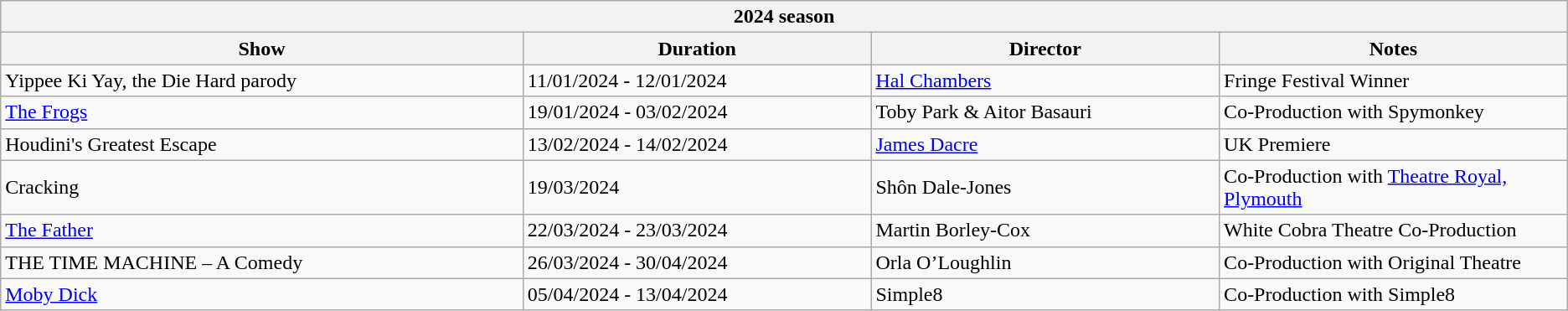<table class="wikitable collapsible autocollapse">
<tr>
<th colspan="4">2024 season</th>
</tr>
<tr>
<th width="30%">Show</th>
<th width="20%">Duration</th>
<th width="20%">Director</th>
<th width="20%">Notes</th>
</tr>
<tr>
<td>Yippee Ki Yay, the Die Hard parody</td>
<td>11/01/2024 - 12/01/2024</td>
<td><a href='#'>Hal Chambers</a></td>
<td>Fringe Festival Winner</td>
</tr>
<tr>
<td><a href='#'>The Frogs</a></td>
<td>19/01/2024 - 03/02/2024</td>
<td>Toby Park & Aitor Basauri</td>
<td>Co-Production with Spymonkey</td>
</tr>
<tr>
<td>Houdini's Greatest Escape</td>
<td>13/02/2024 - 14/02/2024</td>
<td><a href='#'>James Dacre</a></td>
<td>UK Premiere</td>
</tr>
<tr>
<td>Cracking</td>
<td>19/03/2024</td>
<td>Shôn Dale-Jones</td>
<td>Co-Production with <a href='#'>Theatre Royal, Plymouth</a></td>
</tr>
<tr>
<td><a href='#'>The Father</a></td>
<td>22/03/2024 - 23/03/2024</td>
<td>Martin Borley-Cox</td>
<td>White Cobra Theatre Co-Production</td>
</tr>
<tr>
<td>THE TIME MACHINE – A Comedy</td>
<td>26/03/2024 - 30/04/2024</td>
<td>Orla O’Loughlin</td>
<td>Co-Production with Original Theatre</td>
</tr>
<tr>
<td><a href='#'>Moby Dick</a></td>
<td>05/04/2024 - 13/04/2024</td>
<td>Simple8</td>
<td>Co-Production with Simple8</td>
</tr>
</table>
